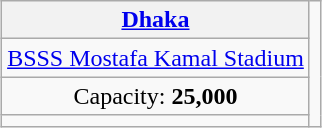<table class="wikitable" style="text-align:center;margin: 1em auto;">
<tr>
<th><a href='#'>Dhaka</a></th>
<td rowspan="4"></td>
</tr>
<tr>
<td><a href='#'>BSSS Mostafa Kamal Stadium</a></td>
</tr>
<tr>
<td>Capacity: <strong>25,000</strong></td>
</tr>
<tr>
<td></td>
</tr>
</table>
